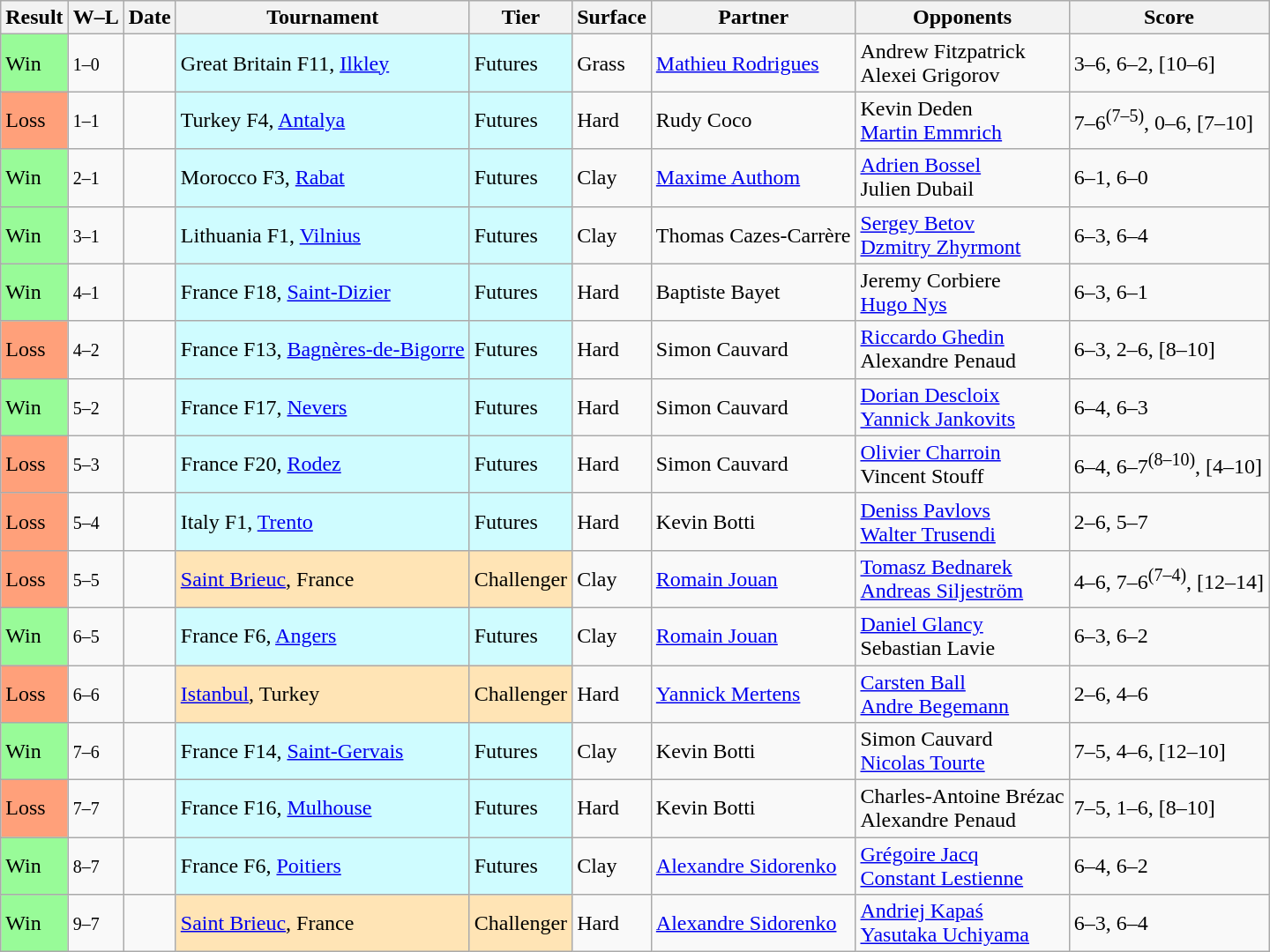<table class="sortable wikitable">
<tr>
<th>Result</th>
<th class="unsortable">W–L</th>
<th>Date</th>
<th>Tournament</th>
<th>Tier</th>
<th>Surface</th>
<th>Partner</th>
<th>Opponents</th>
<th class="unsortable">Score</th>
</tr>
<tr>
<td style="background:#98fb98;">Win</td>
<td><small>1–0</small></td>
<td></td>
<td style="background:#cffcff;">Great Britain F11, <a href='#'>Ilkley</a></td>
<td style="background:#cffcff;">Futures</td>
<td>Grass</td>
<td> <a href='#'>Mathieu Rodrigues</a></td>
<td> Andrew Fitzpatrick <br>  Alexei Grigorov</td>
<td>3–6, 6–2, [10–6]</td>
</tr>
<tr>
<td style="background:#ffa07a;">Loss</td>
<td><small>1–1</small></td>
<td></td>
<td style="background:#cffcff;">Turkey F4, <a href='#'>Antalya</a></td>
<td style="background:#cffcff;">Futures</td>
<td>Hard</td>
<td> Rudy Coco</td>
<td> Kevin Deden <br>  <a href='#'>Martin Emmrich</a></td>
<td>7–6<sup>(7–5)</sup>, 0–6, [7–10]</td>
</tr>
<tr>
<td style="background:#98fb98;">Win</td>
<td><small>2–1</small></td>
<td></td>
<td style="background:#cffcff;">Morocco F3, <a href='#'>Rabat</a></td>
<td style="background:#cffcff;">Futures</td>
<td>Clay</td>
<td> <a href='#'>Maxime Authom</a></td>
<td> <a href='#'>Adrien Bossel</a> <br>  Julien Dubail</td>
<td>6–1, 6–0</td>
</tr>
<tr>
<td style="background:#98fb98;">Win</td>
<td><small>3–1</small></td>
<td></td>
<td style="background:#cffcff;">Lithuania F1, <a href='#'>Vilnius</a></td>
<td style="background:#cffcff;">Futures</td>
<td>Clay</td>
<td> Thomas Cazes-Carrère</td>
<td> <a href='#'>Sergey Betov</a> <br>  <a href='#'>Dzmitry Zhyrmont</a></td>
<td>6–3, 6–4</td>
</tr>
<tr>
<td style="background:#98fb98;">Win</td>
<td><small>4–1</small></td>
<td></td>
<td style="background:#cffcff;">France F18, <a href='#'>Saint-Dizier</a></td>
<td style="background:#cffcff;">Futures</td>
<td>Hard</td>
<td> Baptiste Bayet</td>
<td> Jeremy Corbiere <br>  <a href='#'>Hugo Nys</a></td>
<td>6–3, 6–1</td>
</tr>
<tr>
<td style="background:#ffa07a;">Loss</td>
<td><small>4–2</small></td>
<td></td>
<td style="background:#cffcff;">France F13, <a href='#'>Bagnères-de-Bigorre</a></td>
<td style="background:#cffcff;">Futures</td>
<td>Hard</td>
<td> Simon Cauvard</td>
<td> <a href='#'>Riccardo Ghedin</a> <br>  Alexandre Penaud</td>
<td>6–3, 2–6, [8–10]</td>
</tr>
<tr>
<td style="background:#98fb98;">Win</td>
<td><small>5–2</small></td>
<td></td>
<td style="background:#cffcff;">France F17, <a href='#'>Nevers</a></td>
<td style="background:#cffcff;">Futures</td>
<td>Hard</td>
<td> Simon Cauvard</td>
<td> <a href='#'>Dorian Descloix</a> <br>  <a href='#'>Yannick Jankovits</a></td>
<td>6–4, 6–3</td>
</tr>
<tr>
<td style="background:#ffa07a;">Loss</td>
<td><small>5–3</small></td>
<td></td>
<td style="background:#cffcff;">France F20, <a href='#'>Rodez</a></td>
<td style="background:#cffcff;">Futures</td>
<td>Hard</td>
<td> Simon Cauvard</td>
<td> <a href='#'>Olivier Charroin</a> <br>  Vincent Stouff</td>
<td>6–4, 6–7<sup>(8–10)</sup>, [4–10]</td>
</tr>
<tr>
<td style="background:#ffa07a;">Loss</td>
<td><small>5–4</small></td>
<td></td>
<td style="background:#cffcff;">Italy F1, <a href='#'>Trento</a></td>
<td style="background:#cffcff;">Futures</td>
<td>Hard</td>
<td> Kevin Botti</td>
<td> <a href='#'>Deniss Pavlovs</a> <br>  <a href='#'>Walter Trusendi</a></td>
<td>2–6, 5–7</td>
</tr>
<tr>
<td style="background:#ffa07a;">Loss</td>
<td><small>5–5</small></td>
<td></td>
<td style="background:moccasin;"><a href='#'>Saint Brieuc</a>, France</td>
<td style="background:moccasin;">Challenger</td>
<td>Clay</td>
<td> <a href='#'>Romain Jouan</a></td>
<td> <a href='#'>Tomasz Bednarek</a> <br>  <a href='#'>Andreas Siljeström</a></td>
<td>4–6, 7–6<sup>(7–4)</sup>, [12–14]</td>
</tr>
<tr>
<td style="background:#98fb98;">Win</td>
<td><small>6–5</small></td>
<td></td>
<td style="background:#cffcff;">France F6, <a href='#'>Angers</a></td>
<td style="background:#cffcff;">Futures</td>
<td>Clay</td>
<td> <a href='#'>Romain Jouan</a></td>
<td> <a href='#'>Daniel Glancy</a> <br>  Sebastian Lavie</td>
<td>6–3, 6–2</td>
</tr>
<tr>
<td style="background:#ffa07a;">Loss</td>
<td><small>6–6</small></td>
<td></td>
<td style="background:moccasin;"><a href='#'>Istanbul</a>, Turkey</td>
<td style="background:moccasin;">Challenger</td>
<td>Hard</td>
<td> <a href='#'>Yannick Mertens</a></td>
<td> <a href='#'>Carsten Ball</a> <br>  <a href='#'>Andre Begemann</a></td>
<td>2–6, 4–6</td>
</tr>
<tr>
<td style="background:#98fb98;">Win</td>
<td><small>7–6</small></td>
<td></td>
<td style="background:#cffcff;">France F14, <a href='#'>Saint-Gervais</a></td>
<td style="background:#cffcff;">Futures</td>
<td>Clay</td>
<td> Kevin Botti</td>
<td> Simon Cauvard <br>  <a href='#'>Nicolas Tourte</a></td>
<td>7–5, 4–6, [12–10]</td>
</tr>
<tr>
<td style="background:#ffa07a;">Loss</td>
<td><small>7–7</small></td>
<td></td>
<td style="background:#cffcff;">France F16, <a href='#'>Mulhouse</a></td>
<td style="background:#cffcff;">Futures</td>
<td>Hard</td>
<td> Kevin Botti</td>
<td> Charles-Antoine Brézac <br>  Alexandre Penaud</td>
<td>7–5, 1–6, [8–10]</td>
</tr>
<tr>
<td style="background:#98fb98;">Win</td>
<td><small>8–7</small></td>
<td></td>
<td style="background:#cffcff;">France F6, <a href='#'>Poitiers</a></td>
<td style="background:#cffcff;">Futures</td>
<td>Clay</td>
<td> <a href='#'>Alexandre Sidorenko</a></td>
<td> <a href='#'>Grégoire Jacq</a> <br>  <a href='#'>Constant Lestienne</a></td>
<td>6–4, 6–2</td>
</tr>
<tr>
<td style="background:#98fb98;">Win</td>
<td><small>9–7</small></td>
<td></td>
<td style="background:moccasin;"><a href='#'>Saint Brieuc</a>, France</td>
<td style="background:moccasin;">Challenger</td>
<td>Hard</td>
<td> <a href='#'>Alexandre Sidorenko</a></td>
<td> <a href='#'>Andriej Kapaś</a> <br>  <a href='#'>Yasutaka Uchiyama</a></td>
<td>6–3, 6–4</td>
</tr>
</table>
